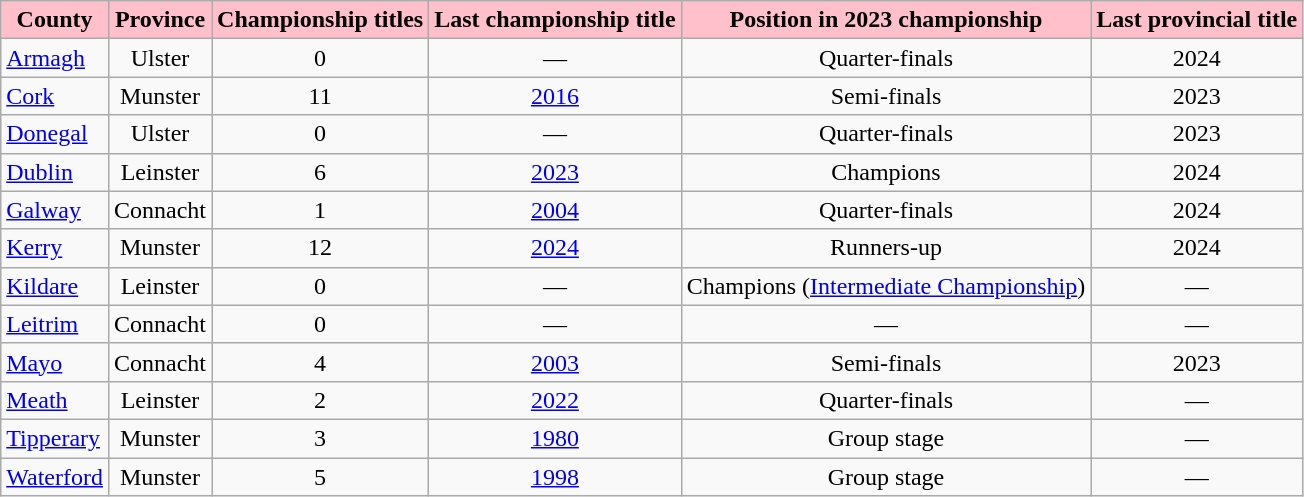<table class="wikitable sortable" style="text-align:center;">
<tr>
<th style="background:pink;">County</th>
<th style="background:pink;">Province</th>
<th style="background:pink;">Championship titles</th>
<th style="background:pink;">Last championship title</th>
<th style="background:pink;">Position in 2023 championship</th>
<th style="background:pink;">Last provincial title</th>
</tr>
<tr>
<td align="left"> <a href='#'>Armagh</a></td>
<td>Ulster</td>
<td>0</td>
<td>—</td>
<td>Quarter-finals</td>
<td>2024</td>
</tr>
<tr>
<td align="left"> <a href='#'>Cork</a></td>
<td>Munster</td>
<td>11</td>
<td><a href='#'>2016</a></td>
<td>Semi-finals</td>
<td>2023</td>
</tr>
<tr>
<td align="left"> <a href='#'>Donegal</a></td>
<td>Ulster</td>
<td>0</td>
<td>—</td>
<td>Quarter-finals</td>
<td>2023</td>
</tr>
<tr>
<td align="left"> <a href='#'>Dublin</a></td>
<td>Leinster</td>
<td>6</td>
<td><a href='#'>2023</a></td>
<td>Champions</td>
<td>2024</td>
</tr>
<tr>
<td align="left"> <a href='#'>Galway</a></td>
<td>Connacht</td>
<td>1</td>
<td><a href='#'>2004</a></td>
<td>Quarter-finals</td>
<td>2024</td>
</tr>
<tr>
<td align="left"> <a href='#'>Kerry</a></td>
<td>Munster</td>
<td>12</td>
<td><a href='#'>2024</a></td>
<td>Runners-up</td>
<td>2024</td>
</tr>
<tr>
<td align="left"> <a href='#'>Kildare</a></td>
<td>Leinster</td>
<td>0</td>
<td>—</td>
<td>Champions (<a href='#'>Intermediate Championship</a>)</td>
<td>—</td>
</tr>
<tr>
<td align="left"> <a href='#'>Leitrim</a></td>
<td>Connacht</td>
<td>0</td>
<td>—</td>
<td>—</td>
<td>—</td>
</tr>
<tr>
<td align="left"> <a href='#'>Mayo</a></td>
<td>Connacht</td>
<td>4</td>
<td><a href='#'>2003</a></td>
<td>Semi-finals</td>
<td>2023</td>
</tr>
<tr>
<td align="left"> <a href='#'>Meath</a></td>
<td>Leinster</td>
<td>2</td>
<td><a href='#'>2022</a></td>
<td>Quarter-finals</td>
<td>—</td>
</tr>
<tr>
<td align="left"><a href='#'>Tipperary</a></td>
<td>Munster</td>
<td>3</td>
<td><a href='#'>1980</a></td>
<td>Group stage</td>
<td>—</td>
</tr>
<tr>
<td align="left"><a href='#'>Waterford</a></td>
<td>Munster</td>
<td>5</td>
<td><a href='#'>1998</a></td>
<td>Group stage</td>
<td>—</td>
</tr>
</table>
